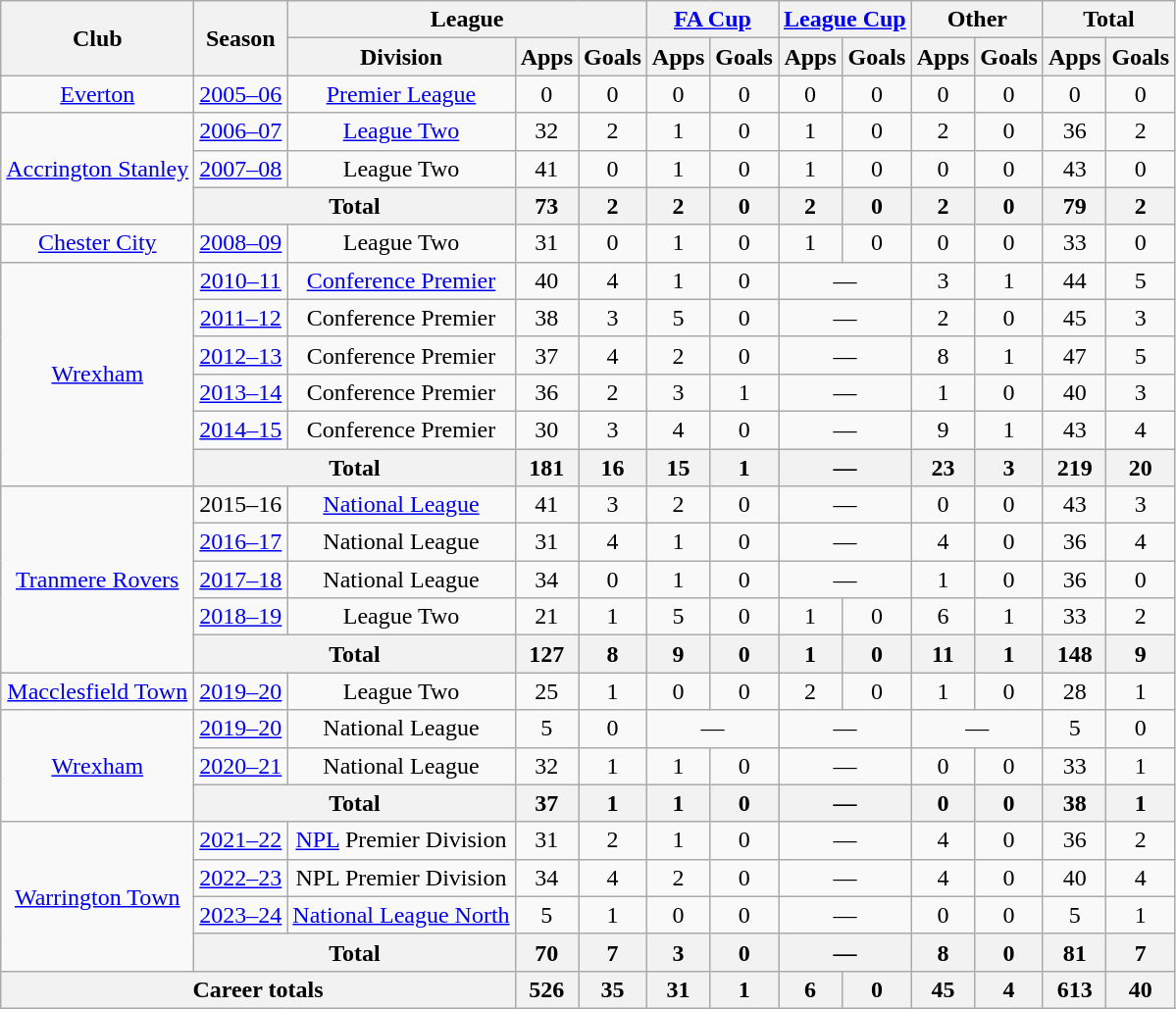<table class=wikitable style="text-align:center">
<tr>
<th rowspan=2>Club</th>
<th rowspan=2>Season</th>
<th colspan=3>League</th>
<th colspan=2><a href='#'>FA Cup</a></th>
<th colspan=2><a href='#'>League Cup</a></th>
<th colspan=2>Other</th>
<th colspan=2>Total</th>
</tr>
<tr>
<th>Division</th>
<th>Apps</th>
<th>Goals</th>
<th>Apps</th>
<th>Goals</th>
<th>Apps</th>
<th>Goals</th>
<th>Apps</th>
<th>Goals</th>
<th>Apps</th>
<th>Goals</th>
</tr>
<tr>
<td><a href='#'>Everton</a></td>
<td><a href='#'>2005–06</a></td>
<td><a href='#'>Premier League</a></td>
<td>0</td>
<td>0</td>
<td>0</td>
<td>0</td>
<td>0</td>
<td>0</td>
<td>0</td>
<td>0</td>
<td>0</td>
<td>0</td>
</tr>
<tr>
<td rowspan=3><a href='#'>Accrington Stanley</a></td>
<td><a href='#'>2006–07</a></td>
<td><a href='#'>League Two</a></td>
<td>32</td>
<td>2</td>
<td>1</td>
<td>0</td>
<td>1</td>
<td>0</td>
<td>2</td>
<td>0</td>
<td>36</td>
<td>2</td>
</tr>
<tr>
<td><a href='#'>2007–08</a></td>
<td>League Two</td>
<td>41</td>
<td>0</td>
<td>1</td>
<td>0</td>
<td>1</td>
<td>0</td>
<td>0</td>
<td>0</td>
<td>43</td>
<td>0</td>
</tr>
<tr>
<th colspan=2>Total</th>
<th>73</th>
<th>2</th>
<th>2</th>
<th>0</th>
<th>2</th>
<th>0</th>
<th>2</th>
<th>0</th>
<th>79</th>
<th>2</th>
</tr>
<tr>
<td><a href='#'>Chester City</a></td>
<td><a href='#'>2008–09</a></td>
<td>League Two</td>
<td>31</td>
<td>0</td>
<td>1</td>
<td>0</td>
<td>1</td>
<td>0</td>
<td>0</td>
<td>0</td>
<td>33</td>
<td>0</td>
</tr>
<tr>
<td rowspan=6><a href='#'>Wrexham</a></td>
<td><a href='#'>2010–11</a></td>
<td><a href='#'>Conference Premier</a></td>
<td>40</td>
<td>4</td>
<td>1</td>
<td>0</td>
<td colspan=2>—</td>
<td>3</td>
<td>1</td>
<td>44</td>
<td>5</td>
</tr>
<tr>
<td><a href='#'>2011–12</a></td>
<td>Conference Premier</td>
<td>38</td>
<td>3</td>
<td>5</td>
<td>0</td>
<td colspan=2>—</td>
<td>2</td>
<td>0</td>
<td>45</td>
<td>3</td>
</tr>
<tr>
<td><a href='#'>2012–13</a></td>
<td>Conference Premier</td>
<td>37</td>
<td>4</td>
<td>2</td>
<td>0</td>
<td colspan=2>—</td>
<td>8</td>
<td>1</td>
<td>47</td>
<td>5</td>
</tr>
<tr>
<td><a href='#'>2013–14</a></td>
<td>Conference Premier</td>
<td>36</td>
<td>2</td>
<td>3</td>
<td>1</td>
<td colspan=2>—</td>
<td>1</td>
<td>0</td>
<td>40</td>
<td>3</td>
</tr>
<tr>
<td><a href='#'>2014–15</a></td>
<td>Conference Premier</td>
<td>30</td>
<td>3</td>
<td>4</td>
<td>0</td>
<td colspan=2>—</td>
<td>9</td>
<td>1</td>
<td>43</td>
<td>4</td>
</tr>
<tr>
<th colspan=2>Total</th>
<th>181</th>
<th>16</th>
<th>15</th>
<th>1</th>
<th colspan=2>—</th>
<th>23</th>
<th>3</th>
<th>219</th>
<th>20</th>
</tr>
<tr>
<td rowspan=5><a href='#'>Tranmere Rovers</a></td>
<td>2015–16</td>
<td><a href='#'>National League</a></td>
<td>41</td>
<td>3</td>
<td>2</td>
<td>0</td>
<td colspan=2>—</td>
<td>0</td>
<td>0</td>
<td>43</td>
<td>3</td>
</tr>
<tr>
<td><a href='#'>2016–17</a></td>
<td>National League</td>
<td>31</td>
<td>4</td>
<td>1</td>
<td>0</td>
<td colspan=2>—</td>
<td>4</td>
<td>0</td>
<td>36</td>
<td>4</td>
</tr>
<tr>
<td><a href='#'>2017–18</a></td>
<td>National League</td>
<td>34</td>
<td>0</td>
<td>1</td>
<td>0</td>
<td colspan=2>—</td>
<td>1</td>
<td>0</td>
<td>36</td>
<td>0</td>
</tr>
<tr>
<td><a href='#'>2018–19</a></td>
<td>League Two</td>
<td>21</td>
<td>1</td>
<td>5</td>
<td>0</td>
<td>1</td>
<td>0</td>
<td>6</td>
<td>1</td>
<td>33</td>
<td>2</td>
</tr>
<tr>
<th colspan=2>Total</th>
<th>127</th>
<th>8</th>
<th>9</th>
<th>0</th>
<th>1</th>
<th>0</th>
<th>11</th>
<th>1</th>
<th>148</th>
<th>9</th>
</tr>
<tr>
<td><a href='#'>Macclesfield Town</a></td>
<td><a href='#'>2019–20</a></td>
<td>League Two</td>
<td>25</td>
<td>1</td>
<td>0</td>
<td>0</td>
<td>2</td>
<td>0</td>
<td>1</td>
<td>0</td>
<td>28</td>
<td>1</td>
</tr>
<tr>
<td rowspan=3><a href='#'>Wrexham</a></td>
<td><a href='#'>2019–20</a></td>
<td>National League</td>
<td>5</td>
<td>0</td>
<td colspan=2>—</td>
<td colspan=2>—</td>
<td colspan=2>—</td>
<td>5</td>
<td>0</td>
</tr>
<tr>
<td><a href='#'>2020–21</a></td>
<td>National League</td>
<td>32</td>
<td>1</td>
<td>1</td>
<td>0</td>
<td colspan=2>—</td>
<td>0</td>
<td>0</td>
<td>33</td>
<td>1</td>
</tr>
<tr>
<th colspan=2>Total</th>
<th>37</th>
<th>1</th>
<th>1</th>
<th>0</th>
<th colspan=2>—</th>
<th>0</th>
<th>0</th>
<th>38</th>
<th>1</th>
</tr>
<tr>
<td rowspan=4><a href='#'>Warrington Town</a></td>
<td><a href='#'>2021–22</a></td>
<td><a href='#'>NPL</a> Premier Division</td>
<td>31</td>
<td>2</td>
<td>1</td>
<td>0</td>
<td colspan=2>—</td>
<td>4</td>
<td>0</td>
<td>36</td>
<td>2</td>
</tr>
<tr>
<td><a href='#'>2022–23</a></td>
<td>NPL Premier Division</td>
<td>34</td>
<td>4</td>
<td>2</td>
<td>0</td>
<td colspan=2>—</td>
<td>4</td>
<td>0</td>
<td>40</td>
<td>4</td>
</tr>
<tr>
<td><a href='#'>2023–24</a></td>
<td><a href='#'>National League North</a></td>
<td>5</td>
<td>1</td>
<td>0</td>
<td>0</td>
<td colspan=2>—</td>
<td>0</td>
<td>0</td>
<td>5</td>
<td>1</td>
</tr>
<tr>
<th colspan=2>Total</th>
<th>70</th>
<th>7</th>
<th>3</th>
<th>0</th>
<th colspan=2>—</th>
<th>8</th>
<th>0</th>
<th>81</th>
<th>7</th>
</tr>
<tr>
<th colspan="3">Career totals</th>
<th>526</th>
<th>35</th>
<th>31</th>
<th>1</th>
<th>6</th>
<th>0</th>
<th>45</th>
<th>4</th>
<th>613</th>
<th>40</th>
</tr>
</table>
